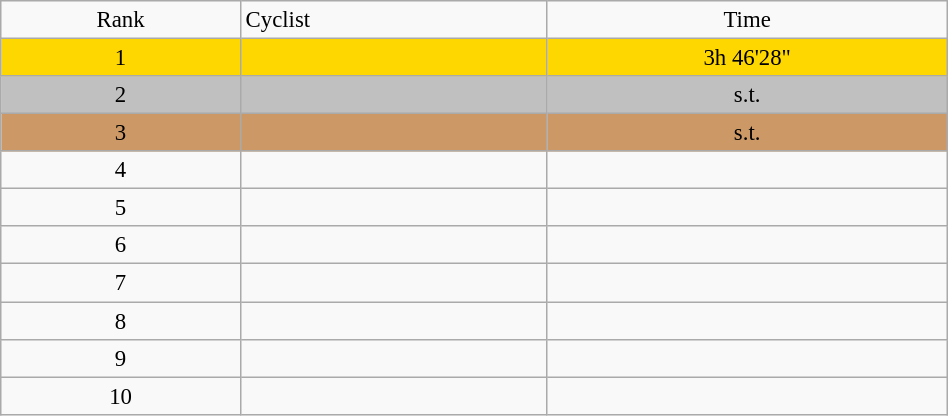<table class=wikitable style="font-size:95%" width="50%">
<tr>
<td align="center">Rank</td>
<td>Cyclist</td>
<td align="center">Time</td>
</tr>
<tr bgcolor=gold>
<td align="center">1</td>
<td><strong></strong></td>
<td align="center">3h 46'28"</td>
</tr>
<tr bgcolor=silver>
<td align="center">2</td>
<td></td>
<td align="center">s.t.</td>
</tr>
<tr bgcolor=#cc9966>
<td align="center">3</td>
<td></td>
<td align="center">s.t.</td>
</tr>
<tr>
<td align="center">4</td>
<td></td>
<td align="center"></td>
</tr>
<tr>
<td align="center">5</td>
<td></td>
<td align="center"></td>
</tr>
<tr>
<td align="center">6</td>
<td></td>
<td align="center"></td>
</tr>
<tr>
<td align="center">7</td>
<td></td>
<td align="center"></td>
</tr>
<tr>
<td align="center">8</td>
<td></td>
<td align="center"></td>
</tr>
<tr>
<td align="center">9</td>
<td></td>
<td align="center"></td>
</tr>
<tr>
<td align="center">10</td>
<td></td>
<td align="center"></td>
</tr>
</table>
